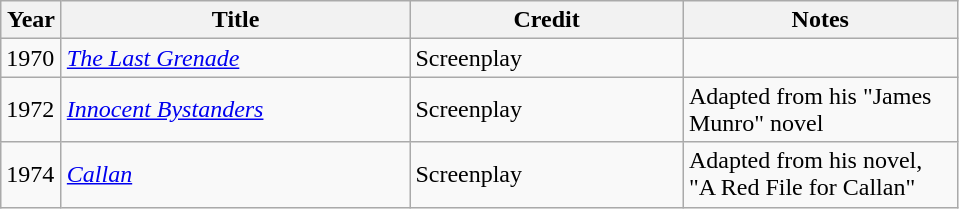<table class="wikitable">
<tr>
<th width="33">Year</th>
<th width="225">Title</th>
<th width="175">Credit</th>
<th width="175">Notes</th>
</tr>
<tr>
<td>1970</td>
<td><em><a href='#'>The Last Grenade</a></em></td>
<td>Screenplay</td>
<td></td>
</tr>
<tr>
<td>1972</td>
<td><em><a href='#'>Innocent Bystanders</a></em></td>
<td>Screenplay</td>
<td>Adapted from his "James Munro" novel</td>
</tr>
<tr>
<td>1974</td>
<td><em><a href='#'>Callan</a></em></td>
<td>Screenplay</td>
<td>Adapted from his novel, "A Red File for Callan"</td>
</tr>
</table>
